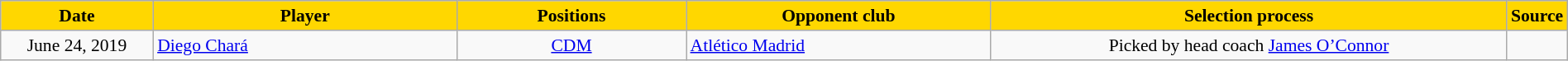<table class="wikitable" style="text-align:center; font-size:90%; width:100%;">
<tr>
<th style="background:Gold; text-align:center; width:10%">Date</th>
<th style="background:Gold; text-align:center; width:20%">Player</th>
<th style="background:Gold; text-align:center; width:15%">Positions</th>
<th style="background:Gold; text-align:center; width:20%">Opponent club</th>
<th style="background:Gold; text-align:center; width:34%">Selection process</th>
<th style="background:Gold; text-align:center; width:1%">Source</th>
</tr>
<tr>
<td style="text-align:center;">June 24, 2019</td>
<td style="text-align:left;"> <a href='#'>Diego Chará</a></td>
<td style="text-align:center;"><a href='#'>CDM</a></td>
<td style="text-align:left;"> <a href='#'>Atlético Madrid</a></td>
<td>Picked by head coach <a href='#'>James O’Connor</a></td>
<td style="text-align:center;"></td>
</tr>
</table>
